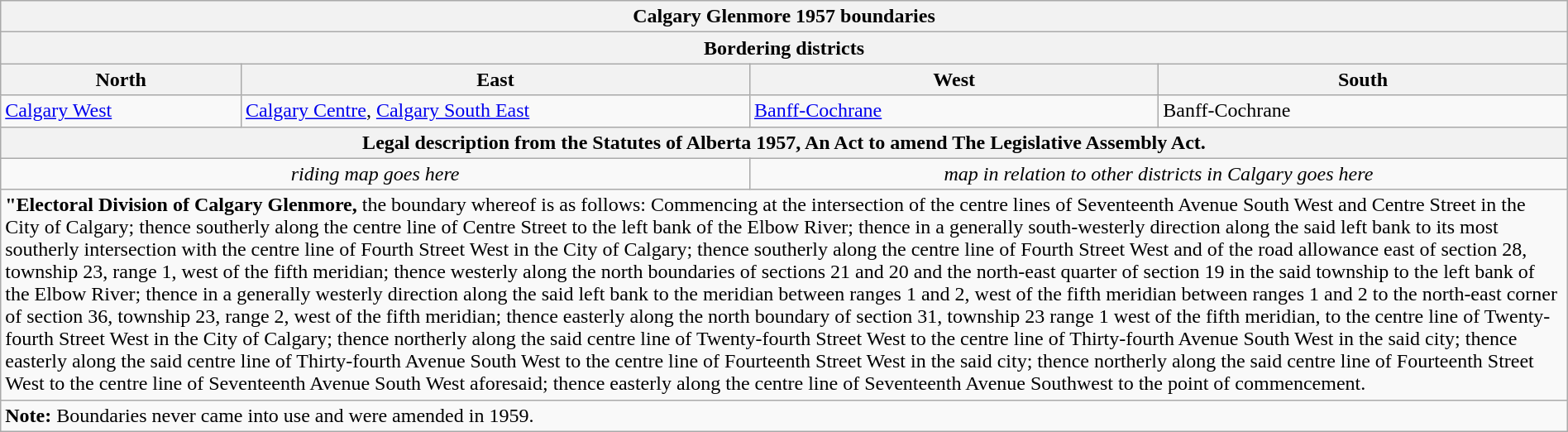<table class="wikitable collapsible collapsed" style="width:100%;">
<tr>
<th colspan=4>Calgary Glenmore 1957 boundaries</th>
</tr>
<tr>
<th colspan=4>Bordering districts</th>
</tr>
<tr>
<th>North</th>
<th>East</th>
<th>West</th>
<th>South</th>
</tr>
<tr>
<td><a href='#'>Calgary West</a></td>
<td><a href='#'>Calgary Centre</a>, <a href='#'>Calgary South East</a></td>
<td><a href='#'>Banff-Cochrane</a></td>
<td>Banff-Cochrane</td>
</tr>
<tr>
<th colspan=4>Legal description from the Statutes of Alberta 1957, An Act to amend The Legislative Assembly Act.</th>
</tr>
<tr>
<td colspan=2 align=center><em>riding map goes here</em></td>
<td colspan=2 align=center><em>map in relation to other districts in Calgary goes here</em></td>
</tr>
<tr>
<td colspan=4><strong>"Electoral Division of Calgary Glenmore,</strong> the boundary whereof is as follows: Commencing at the intersection of the centre lines of Seventeenth Avenue South West and Centre Street in the City of Calgary; thence southerly along the centre line of Centre Street to the left bank of the Elbow River; thence in a generally south-westerly direction along the said left bank to its most southerly intersection with the centre line of Fourth Street West in the City of Calgary; thence southerly along the centre line of Fourth Street West and of the road allowance east of section 28, township 23, range 1, west of the fifth meridian; thence westerly along the north boundaries of sections 21 and 20 and the north-east quarter of section 19 in the said township to the left bank of the Elbow River; thence in a generally westerly direction along the said left bank to the meridian between ranges 1 and 2, west of the fifth meridian between ranges 1 and 2 to the north-east corner of section 36, township 23, range 2, west of the fifth meridian; thence easterly along the north boundary of section 31, township 23 range 1 west of the fifth meridian, to the centre line of Twenty-fourth Street West in the City of Calgary; thence northerly along the said centre line of Twenty-fourth Street West to the centre line of Thirty-fourth Avenue South West in the said city; thence easterly along the said centre line of Thirty-fourth Avenue South West to the centre line of Fourteenth Street West in the said city; thence northerly along the said centre line of Fourteenth Street West to the centre line of Seventeenth Avenue South West aforesaid; thence easterly along the centre line of Seventeenth Avenue Southwest to the point of commencement.</td>
</tr>
<tr>
<td colspan=4><strong>Note:</strong> Boundaries never came into use and were amended in 1959.</td>
</tr>
</table>
